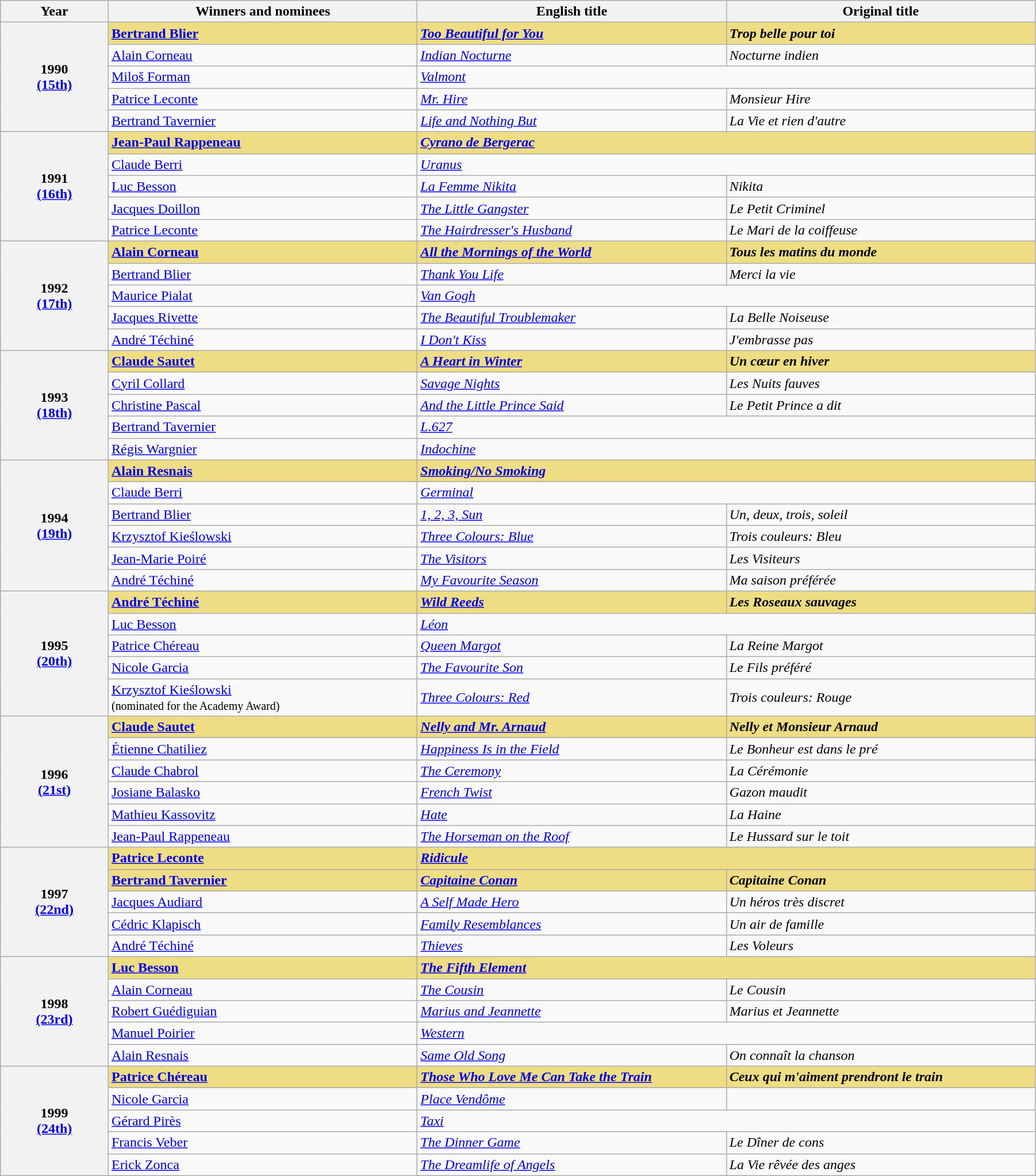<table class="wikitable" width="95%" cellpadding="5">
<tr>
<th width="100">Year</th>
<th width="300">Winners and nominees</th>
<th width="300">English title</th>
<th width="300">Original title</th>
</tr>
<tr>
<th rowspan="5" style="text-align:center;">1990<br><a href='#'>(15th)</a></th>
<td style="background:#eedd82;"><strong><a href='#'>Bertrand Blier</a></strong></td>
<td style="background:#eedd82;"><strong><em><a href='#'>Too Beautiful for You</a></em></strong></td>
<td style="background:#eedd82;"><strong><em>Trop belle pour toi</em></strong></td>
</tr>
<tr>
<td><a href='#'>Alain Corneau</a></td>
<td><em><a href='#'>Indian Nocturne</a></em></td>
<td><em>Nocturne indien</em></td>
</tr>
<tr>
<td><a href='#'>Miloš Forman</a></td>
<td colspan="2"><em><a href='#'>Valmont</a></em></td>
</tr>
<tr>
<td><a href='#'>Patrice Leconte</a></td>
<td><em><a href='#'>Mr. Hire</a></em></td>
<td><em>Monsieur Hire</em></td>
</tr>
<tr>
<td><a href='#'>Bertrand Tavernier</a></td>
<td><em><a href='#'>Life and Nothing But</a></em></td>
<td><em>La Vie et rien d'autre</em></td>
</tr>
<tr>
<th rowspan="5" style="text-align:center;">1991<br><a href='#'>(16th)</a></th>
<td style="background:#eedd82;"><strong><a href='#'>Jean-Paul Rappeneau</a></strong></td>
<td colspan="2" style="background:#eedd82;"><strong><em><a href='#'>Cyrano de Bergerac</a></em></strong></td>
</tr>
<tr>
<td><a href='#'>Claude Berri</a></td>
<td colspan="2"><em><a href='#'>Uranus</a></em></td>
</tr>
<tr>
<td><a href='#'>Luc Besson</a></td>
<td><em><a href='#'>La Femme Nikita</a></em></td>
<td><em>Nikita</em></td>
</tr>
<tr>
<td><a href='#'>Jacques Doillon</a></td>
<td><em><a href='#'>The Little Gangster</a></em></td>
<td><em>Le Petit Criminel</em></td>
</tr>
<tr>
<td><a href='#'>Patrice Leconte</a></td>
<td><em><a href='#'>The Hairdresser's Husband</a></em></td>
<td><em>Le Mari de la coiffeuse</em></td>
</tr>
<tr>
<th rowspan="5" style="text-align:center;">1992<br><a href='#'>(17th)</a></th>
<td style="background:#eedd82;"><strong><a href='#'>Alain Corneau</a></strong></td>
<td style="background:#eedd82;"><strong><em><a href='#'>All the Mornings of the World</a></em></strong></td>
<td style="background:#eedd82;"><strong><em>Tous les matins du monde</em></strong></td>
</tr>
<tr>
<td><a href='#'>Bertrand Blier</a></td>
<td><em><a href='#'>Thank You Life</a></em></td>
<td><em>Merci la vie</em></td>
</tr>
<tr>
<td><a href='#'>Maurice Pialat</a></td>
<td colspan="2"><em><a href='#'>Van Gogh</a></em></td>
</tr>
<tr>
<td><a href='#'>Jacques Rivette</a></td>
<td><em><a href='#'>The Beautiful Troublemaker</a></em></td>
<td><em>La Belle Noiseuse</em></td>
</tr>
<tr>
<td><a href='#'>André Téchiné</a></td>
<td><em><a href='#'>I Don't Kiss</a></em></td>
<td><em>J'embrasse pas</em></td>
</tr>
<tr>
<th rowspan="5" style="text-align:center;">1993<br><a href='#'>(18th)</a></th>
<td style="background:#eedd82;"><strong><a href='#'>Claude Sautet</a></strong></td>
<td style="background:#eedd82;"><strong><em><a href='#'>A Heart in Winter</a></em></strong></td>
<td style="background:#eedd82;"><strong><em>Un cœur en hiver</em></strong></td>
</tr>
<tr>
<td><a href='#'>Cyril Collard</a></td>
<td><em><a href='#'>Savage Nights</a></em></td>
<td><em>Les Nuits fauves</em></td>
</tr>
<tr>
<td><a href='#'>Christine Pascal</a></td>
<td><em><a href='#'>And the Little Prince Said</a></em></td>
<td><em>Le Petit Prince a dit</em></td>
</tr>
<tr>
<td><a href='#'>Bertrand Tavernier</a></td>
<td colspan="2"><em><a href='#'>L.627</a></em></td>
</tr>
<tr>
<td><a href='#'>Régis Wargnier</a></td>
<td colspan="2"><em><a href='#'>Indochine</a></em></td>
</tr>
<tr>
<th rowspan="6" style="text-align:center;">1994<br><a href='#'>(19th)</a></th>
<td style="background:#eedd82;"><strong><a href='#'>Alain Resnais</a></strong></td>
<td colspan="2" style="background:#eedd82;"><strong><em><a href='#'>Smoking/No Smoking</a></em></strong></td>
</tr>
<tr>
<td><a href='#'>Claude Berri</a></td>
<td colspan="2"><em><a href='#'>Germinal</a></em></td>
</tr>
<tr>
<td><a href='#'>Bertrand Blier</a></td>
<td><em><a href='#'>1, 2, 3, Sun</a></em></td>
<td><em>Un, deux, trois, soleil</em></td>
</tr>
<tr>
<td><a href='#'>Krzysztof Kieślowski</a></td>
<td><em><a href='#'>Three Colours: Blue</a></em></td>
<td><em>Trois couleurs: Bleu</em></td>
</tr>
<tr>
<td><a href='#'>Jean-Marie Poiré</a></td>
<td><em><a href='#'>The Visitors</a></em></td>
<td><em>Les Visiteurs</em></td>
</tr>
<tr>
<td><a href='#'>André Téchiné</a></td>
<td><em><a href='#'>My Favourite Season</a></em></td>
<td><em>Ma saison préférée</em></td>
</tr>
<tr>
<th rowspan="5" style="text-align:center;">1995<br><a href='#'>(20th)</a></th>
<td style="background:#eedd82;"><strong><a href='#'>André Téchiné</a></strong></td>
<td style="background:#eedd82;"><strong><em><a href='#'>Wild Reeds</a></em></strong></td>
<td style="background:#eedd82;"><strong><em>Les Roseaux sauvages</em></strong></td>
</tr>
<tr>
<td><a href='#'>Luc Besson</a></td>
<td colspan="2"><em><a href='#'>Léon</a></em></td>
</tr>
<tr>
<td><a href='#'>Patrice Chéreau</a></td>
<td><em><a href='#'>Queen Margot</a></em></td>
<td><em>La Reine Margot</em></td>
</tr>
<tr>
<td><a href='#'>Nicole Garcia</a></td>
<td><em><a href='#'>The Favourite Son</a></em></td>
<td><em>Le Fils préféré</em></td>
</tr>
<tr>
<td><a href='#'>Krzysztof Kieślowski</a><br><small>(nominated for the Academy Award)</small></td>
<td><em><a href='#'>Three Colours: Red</a></em></td>
<td><em>Trois couleurs: Rouge</em></td>
</tr>
<tr>
<th rowspan="6" style="text-align:center;">1996<br><a href='#'>(21st)</a></th>
<td style="background:#eedd82;"><strong><a href='#'>Claude Sautet</a></strong></td>
<td style="background:#eedd82;"><strong><em><a href='#'>Nelly and Mr. Arnaud</a></em></strong></td>
<td style="background:#eedd82;"><strong><em>Nelly et Monsieur Arnaud</em></strong></td>
</tr>
<tr>
<td><a href='#'>Étienne Chatiliez</a></td>
<td><em><a href='#'>Happiness Is in the Field</a></em></td>
<td><em>Le Bonheur est dans le pré</em></td>
</tr>
<tr>
<td><a href='#'>Claude Chabrol</a></td>
<td><em><a href='#'>The Ceremony</a></em></td>
<td><em>La Cérémonie</em></td>
</tr>
<tr>
<td><a href='#'>Josiane Balasko</a></td>
<td><em><a href='#'>French Twist</a></em></td>
<td><em>Gazon maudit</em></td>
</tr>
<tr>
<td><a href='#'>Mathieu Kassovitz</a></td>
<td><em><a href='#'>Hate</a></em></td>
<td><em>La Haine</em></td>
</tr>
<tr>
<td><a href='#'>Jean-Paul Rappeneau</a></td>
<td><em><a href='#'>The Horseman on the Roof</a></em></td>
<td><em>Le Hussard sur le toit</em></td>
</tr>
<tr>
<th rowspan="5" style="text-align:center;">1997<br><a href='#'>(22nd)</a></th>
<td style="background:#eedd82;"><strong><a href='#'>Patrice Leconte</a></strong></td>
<td colspan="2" style="background:#eedd82;"><strong><em><a href='#'>Ridicule</a></em></strong></td>
</tr>
<tr>
<td style="background:#eedd82;"><strong><a href='#'>Bertrand Tavernier</a></strong></td>
<td style="background:#eedd82;"><strong><em><a href='#'>Capitaine Conan</a></em></strong></td>
<td style="background:#eedd82;"><strong><em>Capitaine Conan</em></strong></td>
</tr>
<tr>
<td><a href='#'>Jacques Audiard</a></td>
<td><em><a href='#'>A Self Made Hero</a></em></td>
<td><em>Un héros très discret</em></td>
</tr>
<tr>
<td><a href='#'>Cédric Klapisch</a></td>
<td><em><a href='#'>Family Resemblances</a></em></td>
<td><em>Un air de famille</em></td>
</tr>
<tr>
<td><a href='#'>André Téchiné</a></td>
<td><em><a href='#'>Thieves</a></em></td>
<td><em>Les Voleurs</em></td>
</tr>
<tr>
<th rowspan="5" style="text-align:center;">1998<br><a href='#'>(23rd)</a></th>
<td style="background:#eedd82;"><strong><a href='#'>Luc Besson</a></strong></td>
<td colspan="2" style="background:#eedd82;"><strong><em><a href='#'>The Fifth Element</a></em></strong></td>
</tr>
<tr>
<td><a href='#'>Alain Corneau</a></td>
<td><em><a href='#'>The Cousin</a></em></td>
<td><em>Le Cousin</em></td>
</tr>
<tr>
<td><a href='#'>Robert Guédiguian</a></td>
<td><em><a href='#'>Marius and Jeannette</a></em></td>
<td><em>Marius et Jeannette</em></td>
</tr>
<tr>
<td><a href='#'>Manuel Poirier</a></td>
<td colspan="2"><em><a href='#'>Western</a></em></td>
</tr>
<tr>
<td><a href='#'>Alain Resnais</a></td>
<td><em><a href='#'>Same Old Song</a></em></td>
<td><em>On connaît la chanson</em></td>
</tr>
<tr>
<th rowspan="5" style="text-align:center;">1999<br><a href='#'>(24th)</a></th>
<td style="background:#eedd82;"><strong><a href='#'>Patrice Chéreau</a></strong></td>
<td style="background:#eedd82;"><strong><em><a href='#'>Those Who Love Me Can Take the Train</a></em></strong></td>
<td style="background:#eedd82;"><strong><em>Ceux qui m'aiment prendront le train</em></strong></td>
</tr>
<tr>
<td><a href='#'>Nicole Garcia</a></td>
<td><em><a href='#'>Place Vendôme</a></em></td>
</tr>
<tr>
<td><a href='#'>Gérard Pirès</a></td>
<td colspan="2"><em><a href='#'>Taxi</a></em></td>
</tr>
<tr>
<td><a href='#'>Francis Veber</a></td>
<td><em><a href='#'>The Dinner Game</a></em></td>
<td><em>Le Dîner de cons</em></td>
</tr>
<tr>
<td><a href='#'>Erick Zonca</a></td>
<td><em><a href='#'>The Dreamlife of Angels</a></em></td>
<td><em>La Vie rêvée des anges</em></td>
</tr>
</table>
